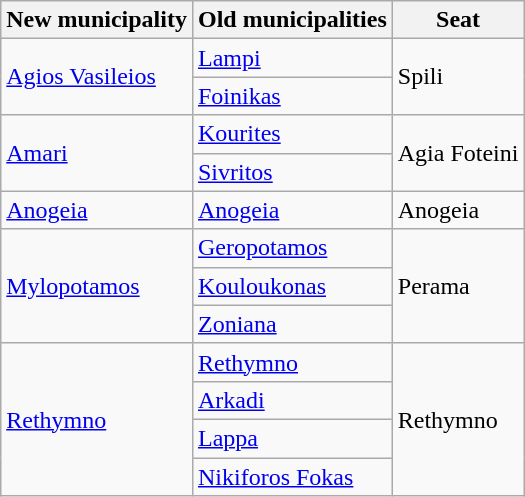<table class="wikitable">
<tr>
<th>New municipality</th>
<th>Old municipalities</th>
<th>Seat</th>
</tr>
<tr>
<td rowspan=2><a href='#'>Agios Vasileios</a></td>
<td><a href='#'>Lampi</a></td>
<td rowspan=2>Spili</td>
</tr>
<tr>
<td><a href='#'>Foinikas</a></td>
</tr>
<tr>
<td rowspan=2><a href='#'>Amari</a></td>
<td><a href='#'>Kourites</a></td>
<td rowspan=2>Agia Foteini</td>
</tr>
<tr>
<td><a href='#'>Sivritos</a></td>
</tr>
<tr>
<td><a href='#'>Anogeia</a></td>
<td><a href='#'>Anogeia</a></td>
<td>Anogeia</td>
</tr>
<tr>
<td rowspan=3><a href='#'>Mylopotamos</a></td>
<td><a href='#'>Geropotamos</a></td>
<td rowspan=3>Perama</td>
</tr>
<tr>
<td><a href='#'>Kouloukonas</a></td>
</tr>
<tr>
<td><a href='#'>Zoniana</a></td>
</tr>
<tr>
<td rowspan=4><a href='#'>Rethymno</a></td>
<td><a href='#'>Rethymno</a></td>
<td rowspan=4>Rethymno</td>
</tr>
<tr>
<td><a href='#'>Arkadi</a></td>
</tr>
<tr>
<td><a href='#'>Lappa</a></td>
</tr>
<tr>
<td><a href='#'>Nikiforos Fokas</a></td>
</tr>
</table>
